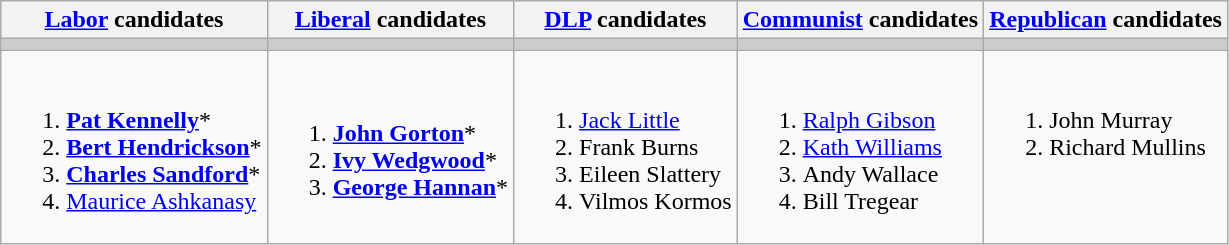<table class="wikitable">
<tr>
<th><a href='#'>Labor</a> candidates</th>
<th><a href='#'>Liberal</a> candidates</th>
<th><a href='#'>DLP</a> candidates</th>
<th><a href='#'>Communist</a> candidates</th>
<th><a href='#'>Republican</a> candidates</th>
</tr>
<tr bgcolor="#cccccc">
<td></td>
<td></td>
<td></td>
<td></td>
<td></td>
</tr>
<tr>
<td><br><ol><li><strong><a href='#'>Pat Kennelly</a></strong>*</li><li><strong><a href='#'>Bert Hendrickson</a></strong>*</li><li><strong><a href='#'>Charles Sandford</a></strong>*</li><li><a href='#'>Maurice Ashkanasy</a></li></ol></td>
<td><br><ol><li><strong><a href='#'>John Gorton</a></strong>*</li><li><strong><a href='#'>Ivy Wedgwood</a></strong>*</li><li><strong><a href='#'>George Hannan</a></strong>*</li></ol></td>
<td valign=top><br><ol><li><a href='#'>Jack Little</a></li><li>Frank Burns</li><li>Eileen Slattery</li><li>Vilmos Kormos</li></ol></td>
<td valign=top><br><ol><li><a href='#'>Ralph Gibson</a></li><li><a href='#'>Kath Williams</a></li><li>Andy Wallace</li><li>Bill Tregear</li></ol></td>
<td valign=top><br><ol><li>John Murray</li><li>Richard Mullins</li></ol></td>
</tr>
</table>
